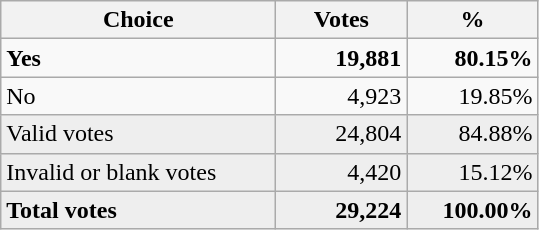<table class="wikitable">
<tr>
<th style=width:11em>Choice</th>
<th style=width:5em>Votes</th>
<th style=width:5em>%</th>
</tr>
<tr>
<td> <strong>Yes</strong></td>
<td style="text-align: right;"><strong>19,881</strong></td>
<td style="text-align: right;"><strong>80.15%	</strong></td>
</tr>
<tr>
<td> No</td>
<td style="text-align: right;">4,923</td>
<td style="text-align: right;">19.85%</td>
</tr>
<tr style="background-color:#eeeeee" |>
<td>Valid votes</td>
<td style="text-align: right;">24,804</td>
<td style="text-align: right;">84.88%</td>
</tr>
<tr style="background-color:#eeeeee" |>
<td>Invalid or blank votes</td>
<td style="text-align: right;">4,420</td>
<td style="text-align: right;">15.12%</td>
</tr>
<tr style="background-color:#eeeeee" |>
<td><strong>Total votes </strong></td>
<td style="text-align: right;"><strong>29,224</strong></td>
<td style="text-align: right;"><strong>100.00%</strong></td>
</tr>
</table>
